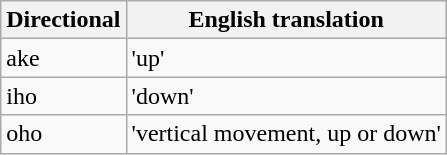<table class="wikitable">
<tr>
<th>Directional</th>
<th>English translation</th>
</tr>
<tr>
<td>ake</td>
<td>'up'</td>
</tr>
<tr>
<td>iho</td>
<td>'down'</td>
</tr>
<tr>
<td>oho</td>
<td>'vertical movement, up or down'</td>
</tr>
</table>
